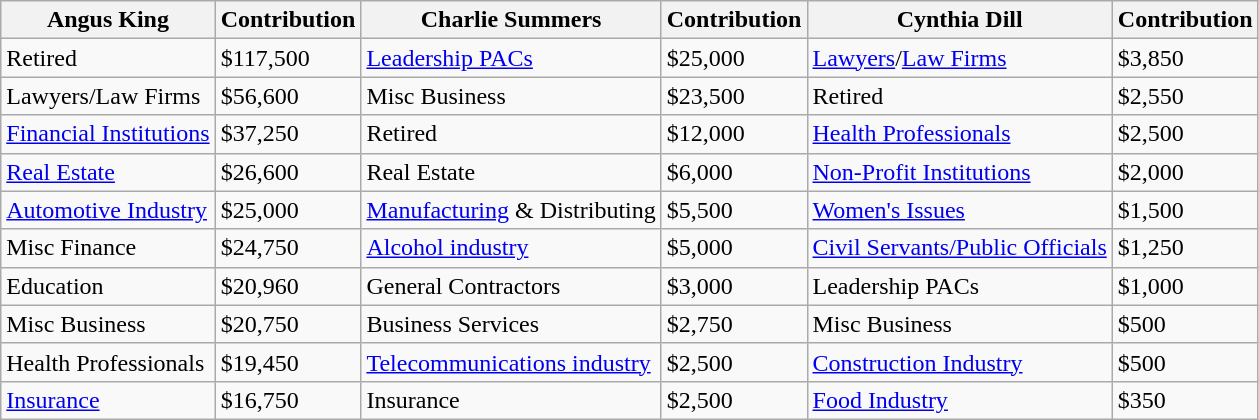<table class="wikitable sortable">
<tr>
<th>Angus King</th>
<th>Contribution</th>
<th>Charlie Summers</th>
<th>Contribution</th>
<th>Cynthia Dill</th>
<th>Contribution</th>
</tr>
<tr>
<td>Retired</td>
<td>$117,500</td>
<td><a href='#'>Leadership PACs</a></td>
<td>$25,000</td>
<td><a href='#'>Lawyers</a>/<a href='#'>Law Firms</a></td>
<td>$3,850</td>
</tr>
<tr>
<td>Lawyers/Law Firms</td>
<td>$56,600</td>
<td>Misc Business</td>
<td>$23,500</td>
<td>Retired</td>
<td>$2,550</td>
</tr>
<tr>
<td><a href='#'>Financial Institutions</a></td>
<td>$37,250</td>
<td>Retired</td>
<td>$12,000</td>
<td><a href='#'>Health Professionals</a></td>
<td>$2,500</td>
</tr>
<tr>
<td><a href='#'>Real Estate</a></td>
<td>$26,600</td>
<td>Real Estate</td>
<td>$6,000</td>
<td><a href='#'>Non-Profit Institutions</a></td>
<td>$2,000</td>
</tr>
<tr>
<td><a href='#'>Automotive Industry</a></td>
<td>$25,000</td>
<td><a href='#'>Manufacturing</a> & Distributing</td>
<td>$5,500</td>
<td><a href='#'>Women's Issues</a></td>
<td>$1,500</td>
</tr>
<tr>
<td>Misc Finance</td>
<td>$24,750</td>
<td><a href='#'>Alcohol industry</a></td>
<td>$5,000</td>
<td><a href='#'>Civil Servants/Public Officials</a></td>
<td>$1,250</td>
</tr>
<tr>
<td>Education</td>
<td>$20,960</td>
<td>General Contractors</td>
<td>$3,000</td>
<td>Leadership PACs</td>
<td>$1,000</td>
</tr>
<tr>
<td>Misc Business</td>
<td>$20,750</td>
<td>Business Services</td>
<td>$2,750</td>
<td>Misc Business</td>
<td>$500</td>
</tr>
<tr>
<td>Health Professionals</td>
<td>$19,450</td>
<td><a href='#'>Telecommunications industry</a></td>
<td>$2,500</td>
<td><a href='#'>Construction Industry</a></td>
<td>$500</td>
</tr>
<tr>
<td><a href='#'>Insurance</a></td>
<td>$16,750</td>
<td>Insurance</td>
<td>$2,500</td>
<td><a href='#'>Food Industry</a></td>
<td>$350</td>
</tr>
</table>
